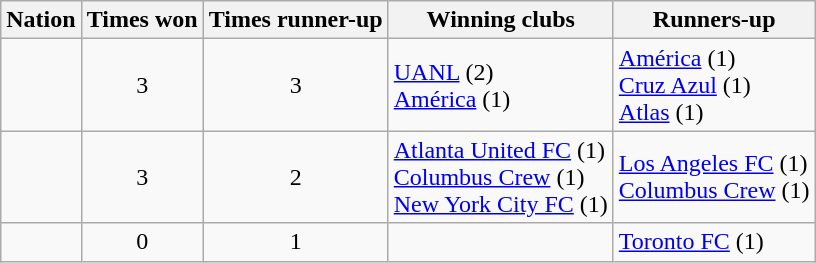<table class="wikitable sortable">
<tr>
<th>Nation</th>
<th>Times won</th>
<th>Times runner-up</th>
<th>Winning clubs</th>
<th>Runners-up</th>
</tr>
<tr>
<td></td>
<td align=center>3</td>
<td align=center>3</td>
<td><a href='#'>UANL</a> (2) <br><a href='#'>América</a> (1)</td>
<td><a href='#'>América</a> (1)<br><a href='#'>Cruz Azul</a> (1)<br><a href='#'>Atlas</a> (1)</td>
</tr>
<tr>
<td></td>
<td align=center>3</td>
<td align=center>2</td>
<td><a href='#'>Atlanta United FC</a> (1)<br><a href='#'>Columbus Crew</a> (1)<br><a href='#'>New York City FC</a> (1)</td>
<td><a href='#'>Los Angeles FC</a> (1) <br> <a href='#'>Columbus Crew</a> (1)</td>
</tr>
<tr>
<td></td>
<td align=center>0</td>
<td align=center>1</td>
<td></td>
<td><a href='#'>Toronto FC</a> (1)</td>
</tr>
</table>
